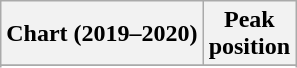<table class="wikitable sortable plainrowheaders">
<tr>
<th>Chart (2019–2020)</th>
<th>Peak<br>position</th>
</tr>
<tr>
</tr>
<tr>
</tr>
<tr>
</tr>
<tr>
</tr>
</table>
